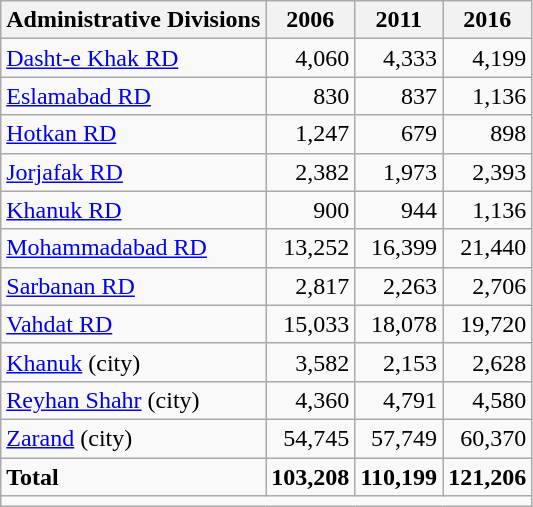<table class="wikitable">
<tr>
<th>Administrative Divisions</th>
<th>2006</th>
<th>2011</th>
<th>2016</th>
</tr>
<tr>
<td><a href='#'>Dasht-e Khak RD</a></td>
<td style="text-align: right;">4,060</td>
<td style="text-align: right;">4,333</td>
<td style="text-align: right;">4,199</td>
</tr>
<tr>
<td><a href='#'>Eslamabad RD</a></td>
<td style="text-align: right;">830</td>
<td style="text-align: right;">837</td>
<td style="text-align: right;">1,136</td>
</tr>
<tr>
<td><a href='#'>Hotkan RD</a></td>
<td style="text-align: right;">1,247</td>
<td style="text-align: right;">679</td>
<td style="text-align: right;">898</td>
</tr>
<tr>
<td><a href='#'>Jorjafak RD</a></td>
<td style="text-align: right;">2,382</td>
<td style="text-align: right;">1,973</td>
<td style="text-align: right;">2,393</td>
</tr>
<tr>
<td><a href='#'>Khanuk RD</a></td>
<td style="text-align: right;">900</td>
<td style="text-align: right;">944</td>
<td style="text-align: right;">1,136</td>
</tr>
<tr>
<td><a href='#'>Mohammadabad RD</a></td>
<td style="text-align: right;">13,252</td>
<td style="text-align: right;">16,399</td>
<td style="text-align: right;">21,440</td>
</tr>
<tr>
<td><a href='#'>Sarbanan RD</a></td>
<td style="text-align: right;">2,817</td>
<td style="text-align: right;">2,263</td>
<td style="text-align: right;">2,706</td>
</tr>
<tr>
<td><a href='#'>Vahdat RD</a></td>
<td style="text-align: right;">15,033</td>
<td style="text-align: right;">18,078</td>
<td style="text-align: right;">19,720</td>
</tr>
<tr>
<td><a href='#'>Khanuk</a> (city)</td>
<td style="text-align: right;">3,582</td>
<td style="text-align: right;">2,153</td>
<td style="text-align: right;">2,628</td>
</tr>
<tr>
<td><a href='#'>Reyhan Shahr</a> (city)</td>
<td style="text-align: right;">4,360</td>
<td style="text-align: right;">4,791</td>
<td style="text-align: right;">4,580</td>
</tr>
<tr>
<td><a href='#'>Zarand</a> (city)</td>
<td style="text-align: right;">54,745</td>
<td style="text-align: right;">57,749</td>
<td style="text-align: right;">60,370</td>
</tr>
<tr>
<td><strong>Total</strong></td>
<td style="text-align: right;"><strong>103,208</strong></td>
<td style="text-align: right;"><strong>110,199</strong></td>
<td style="text-align: right;"><strong>121,206</strong></td>
</tr>
<tr>
<td colspan=4></td>
</tr>
</table>
